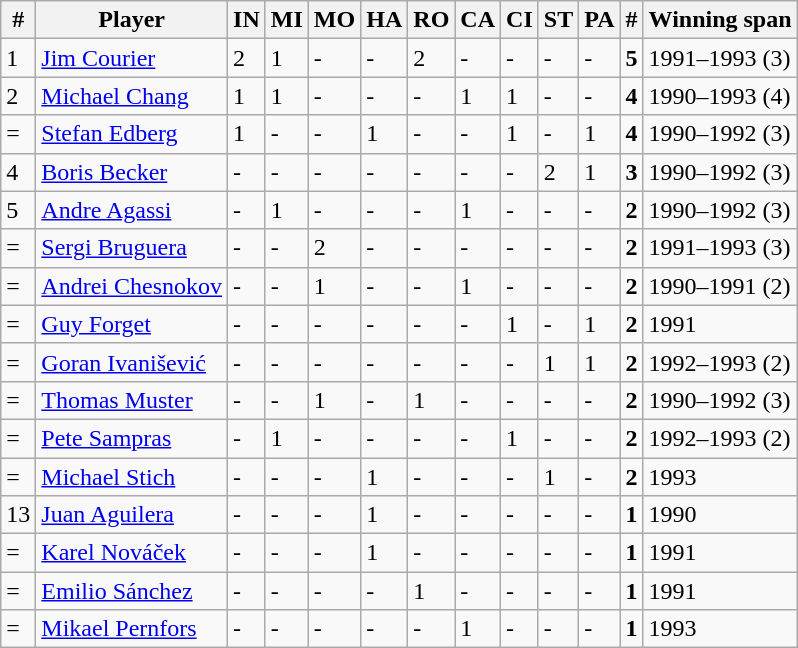<table class="sortable wikitable">
<tr>
<th>#</th>
<th>Player</th>
<th>IN</th>
<th>MI</th>
<th>MO</th>
<th>HA</th>
<th>RO</th>
<th>CA</th>
<th>CI</th>
<th>ST</th>
<th>PA</th>
<th>#</th>
<th>Winning span</th>
</tr>
<tr>
<td>1</td>
<td> <a href='#'>Jim Courier</a></td>
<td>2</td>
<td>1</td>
<td>-</td>
<td>-</td>
<td>2</td>
<td>-</td>
<td>-</td>
<td>-</td>
<td>-</td>
<td><strong>5</strong></td>
<td>1991–1993 (3)</td>
</tr>
<tr>
<td>2</td>
<td> <a href='#'>Michael Chang</a></td>
<td>1</td>
<td>1</td>
<td>-</td>
<td>-</td>
<td>-</td>
<td>1</td>
<td>1</td>
<td>-</td>
<td>-</td>
<td><strong>4</strong></td>
<td>1990–1993 (4)</td>
</tr>
<tr>
<td>=</td>
<td> <a href='#'>Stefan Edberg</a></td>
<td>1</td>
<td>-</td>
<td>-</td>
<td>1</td>
<td>-</td>
<td>-</td>
<td>1</td>
<td>-</td>
<td>1</td>
<td><strong>4</strong></td>
<td>1990–1992 (3)</td>
</tr>
<tr>
<td>4</td>
<td> <a href='#'>Boris Becker</a></td>
<td>-</td>
<td>-</td>
<td>-</td>
<td>-</td>
<td>-</td>
<td>-</td>
<td>-</td>
<td>2</td>
<td>1</td>
<td><strong>3</strong></td>
<td>1990–1992 (3)</td>
</tr>
<tr>
<td>5</td>
<td> <a href='#'>Andre Agassi</a></td>
<td>-</td>
<td>1</td>
<td>-</td>
<td>-</td>
<td>-</td>
<td>1</td>
<td>-</td>
<td>-</td>
<td>-</td>
<td><strong>2</strong></td>
<td>1990–1992 (3)</td>
</tr>
<tr>
<td>=</td>
<td> <a href='#'>Sergi Bruguera</a></td>
<td>-</td>
<td>-</td>
<td>2</td>
<td>-</td>
<td>-</td>
<td>-</td>
<td>-</td>
<td>-</td>
<td>-</td>
<td><strong>2</strong></td>
<td>1991–1993 (3)</td>
</tr>
<tr>
<td>=</td>
<td> <a href='#'>Andrei Chesnokov</a></td>
<td>-</td>
<td>-</td>
<td>1</td>
<td>-</td>
<td>-</td>
<td>1</td>
<td>-</td>
<td>-</td>
<td>-</td>
<td><strong>2</strong></td>
<td>1990–1991 (2)</td>
</tr>
<tr>
<td>=</td>
<td> <a href='#'>Guy Forget</a></td>
<td>-</td>
<td>-</td>
<td>-</td>
<td>-</td>
<td>-</td>
<td>-</td>
<td>1</td>
<td>-</td>
<td>1</td>
<td><strong>2</strong></td>
<td>1991</td>
</tr>
<tr>
<td>=</td>
<td> <a href='#'>Goran Ivanišević</a></td>
<td>-</td>
<td>-</td>
<td>-</td>
<td>-</td>
<td>-</td>
<td>-</td>
<td>-</td>
<td>1</td>
<td>1</td>
<td><strong>2</strong></td>
<td>1992–1993 (2)</td>
</tr>
<tr>
<td>=</td>
<td> <a href='#'>Thomas Muster</a></td>
<td>-</td>
<td>-</td>
<td>1</td>
<td>-</td>
<td>1</td>
<td>-</td>
<td>-</td>
<td>-</td>
<td>-</td>
<td><strong>2</strong></td>
<td>1990–1992 (3)</td>
</tr>
<tr>
<td>=</td>
<td> <a href='#'>Pete Sampras</a></td>
<td>-</td>
<td>1</td>
<td>-</td>
<td>-</td>
<td>-</td>
<td>-</td>
<td>1</td>
<td>-</td>
<td>-</td>
<td><strong>2</strong></td>
<td>1992–1993 (2)</td>
</tr>
<tr>
<td>=</td>
<td> <a href='#'>Michael Stich</a></td>
<td>-</td>
<td>-</td>
<td>-</td>
<td>1</td>
<td>-</td>
<td>-</td>
<td>-</td>
<td>1</td>
<td>-</td>
<td><strong>2</strong></td>
<td>1993</td>
</tr>
<tr>
<td>13</td>
<td> <a href='#'>Juan Aguilera</a></td>
<td>-</td>
<td>-</td>
<td>-</td>
<td>1</td>
<td>-</td>
<td>-</td>
<td>-</td>
<td>-</td>
<td>-</td>
<td><strong>1</strong></td>
<td>1990</td>
</tr>
<tr>
<td>=</td>
<td> <a href='#'>Karel Nováček</a></td>
<td>-</td>
<td>-</td>
<td>-</td>
<td>1</td>
<td>-</td>
<td>-</td>
<td>-</td>
<td>-</td>
<td>-</td>
<td><strong>1</strong></td>
<td>1991</td>
</tr>
<tr>
<td>=</td>
<td> <a href='#'>Emilio Sánchez</a></td>
<td>-</td>
<td>-</td>
<td>-</td>
<td>-</td>
<td>1</td>
<td>-</td>
<td>-</td>
<td>-</td>
<td>-</td>
<td><strong>1</strong></td>
<td>1991</td>
</tr>
<tr>
<td>=</td>
<td> <a href='#'>Mikael Pernfors</a></td>
<td>-</td>
<td>-</td>
<td>-</td>
<td>-</td>
<td>-</td>
<td>1</td>
<td>-</td>
<td>-</td>
<td>-</td>
<td><strong>1</strong></td>
<td>1993</td>
</tr>
</table>
